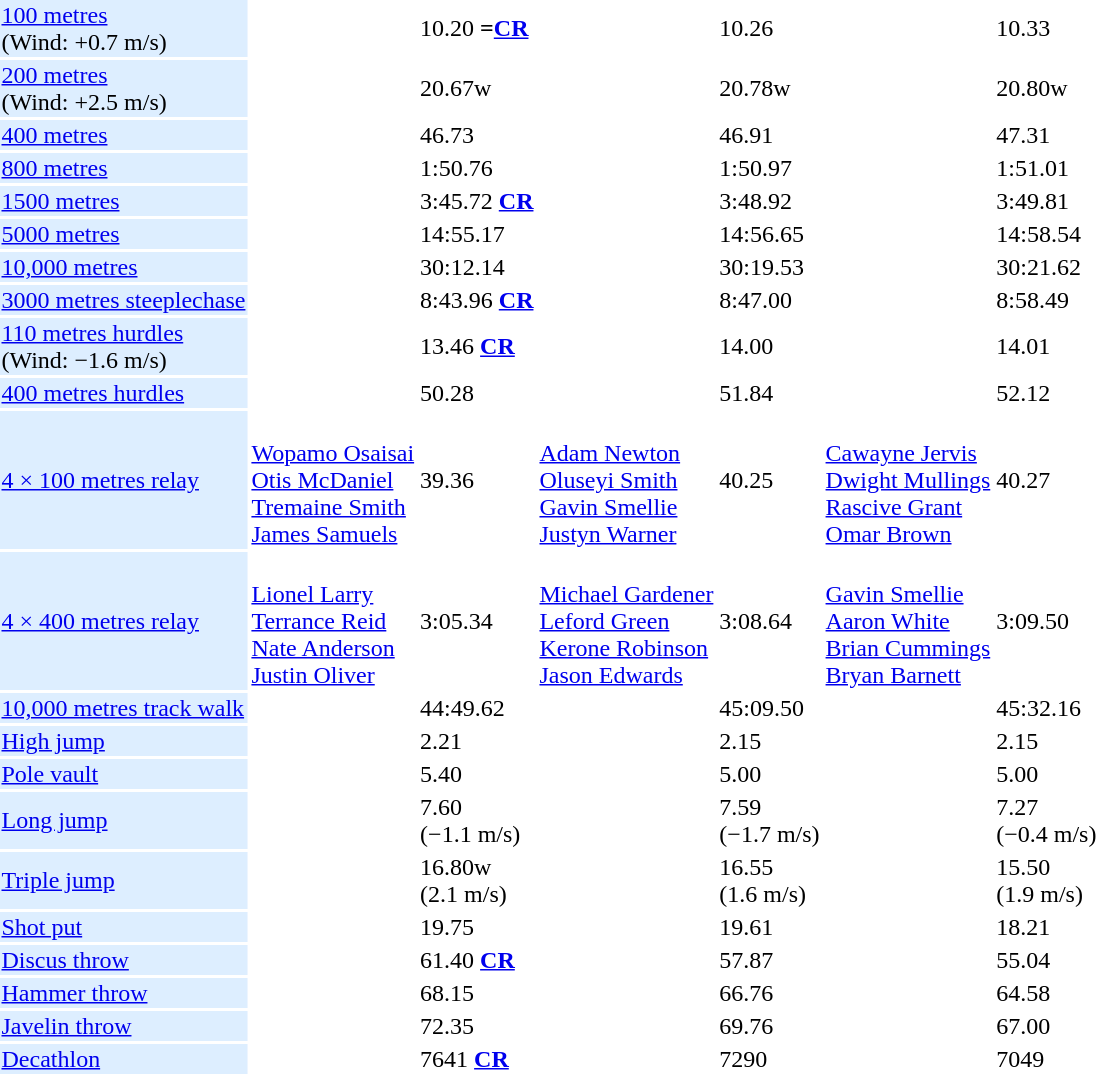<table>
<tr>
<td bgcolor = DDEEFF><a href='#'>100 metres</a><br>(Wind: +0.7 m/s)</td>
<td></td>
<td>10.20 <strong>=<a href='#'>CR</a></strong></td>
<td></td>
<td>10.26</td>
<td></td>
<td>10.33</td>
</tr>
<tr>
<td bgcolor = DDEEFF><a href='#'>200 metres</a><br>(Wind: +2.5 m/s)</td>
<td></td>
<td>20.67w</td>
<td></td>
<td>20.78w</td>
<td></td>
<td>20.80w</td>
</tr>
<tr>
<td bgcolor = DDEEFF><a href='#'>400 metres</a></td>
<td></td>
<td>46.73</td>
<td></td>
<td>46.91</td>
<td></td>
<td>47.31</td>
</tr>
<tr>
<td bgcolor = DDEEFF><a href='#'>800 metres</a></td>
<td></td>
<td>1:50.76</td>
<td></td>
<td>1:50.97</td>
<td></td>
<td>1:51.01</td>
</tr>
<tr>
<td bgcolor = DDEEFF><a href='#'>1500 metres</a></td>
<td></td>
<td>3:45.72 <strong><a href='#'>CR</a></strong></td>
<td></td>
<td>3:48.92</td>
<td></td>
<td>3:49.81</td>
</tr>
<tr>
<td bgcolor = DDEEFF><a href='#'>5000 metres</a></td>
<td></td>
<td>14:55.17</td>
<td></td>
<td>14:56.65</td>
<td></td>
<td>14:58.54</td>
</tr>
<tr>
<td bgcolor = DDEEFF><a href='#'>10,000 metres</a></td>
<td></td>
<td>30:12.14</td>
<td></td>
<td>30:19.53</td>
<td></td>
<td>30:21.62</td>
</tr>
<tr>
<td bgcolor = DDEEFF><a href='#'>3000 metres steeplechase</a></td>
<td></td>
<td>8:43.96 <strong><a href='#'>CR</a></strong></td>
<td></td>
<td>8:47.00</td>
<td></td>
<td>8:58.49</td>
</tr>
<tr>
<td bgcolor = DDEEFF><a href='#'>110 metres hurdles</a> <br>(Wind: −1.6 m/s)</td>
<td></td>
<td>13.46 <strong><a href='#'>CR</a></strong></td>
<td></td>
<td>14.00</td>
<td></td>
<td>14.01</td>
</tr>
<tr>
<td bgcolor = DDEEFF><a href='#'>400 metres hurdles</a></td>
<td></td>
<td>50.28</td>
<td></td>
<td>51.84</td>
<td></td>
<td>52.12</td>
</tr>
<tr>
<td bgcolor = DDEEFF><a href='#'>4 × 100 metres relay</a></td>
<td> <br><a href='#'>Wopamo Osaisai</a><br><a href='#'>Otis McDaniel</a><br><a href='#'>Tremaine Smith</a><br><a href='#'>James Samuels</a></td>
<td>39.36</td>
<td> <br><a href='#'>Adam Newton</a><br><a href='#'>Oluseyi Smith</a><br><a href='#'>Gavin Smellie</a><br><a href='#'>Justyn Warner</a></td>
<td>40.25</td>
<td> <br><a href='#'>Cawayne Jervis</a><br><a href='#'>Dwight Mullings</a><br><a href='#'>Rascive Grant</a><br><a href='#'>Omar Brown</a></td>
<td>40.27</td>
</tr>
<tr>
<td bgcolor = DDEEFF><a href='#'>4 × 400 metres relay</a></td>
<td> <br><a href='#'>Lionel Larry</a><br><a href='#'>Terrance Reid</a><br><a href='#'>Nate Anderson</a><br><a href='#'>Justin Oliver</a></td>
<td>3:05.34</td>
<td> <br><a href='#'>Michael Gardener</a><br><a href='#'>Leford Green</a><br><a href='#'>Kerone Robinson</a><br><a href='#'>Jason Edwards</a></td>
<td>3:08.64</td>
<td> <br><a href='#'>Gavin Smellie</a><br><a href='#'>Aaron White</a><br><a href='#'>Brian Cummings</a><br><a href='#'>Bryan Barnett</a></td>
<td>3:09.50</td>
</tr>
<tr>
<td bgcolor = DDEEFF><a href='#'>10,000 metres track walk</a></td>
<td></td>
<td>44:49.62</td>
<td></td>
<td>45:09.50</td>
<td></td>
<td>45:32.16</td>
</tr>
<tr>
<td bgcolor = DDEEFF><a href='#'>High jump</a></td>
<td></td>
<td>2.21</td>
<td></td>
<td>2.15</td>
<td></td>
<td>2.15</td>
</tr>
<tr>
<td bgcolor = DDEEFF><a href='#'>Pole vault</a></td>
<td></td>
<td>5.40</td>
<td></td>
<td>5.00</td>
<td></td>
<td>5.00</td>
</tr>
<tr>
<td bgcolor = DDEEFF><a href='#'>Long jump</a></td>
<td></td>
<td>7.60 <br>(−1.1 m/s)</td>
<td></td>
<td>7.59 <br>(−1.7 m/s)</td>
<td></td>
<td>7.27 <br>(−0.4 m/s)</td>
</tr>
<tr>
<td bgcolor = DDEEFF><a href='#'>Triple jump</a></td>
<td></td>
<td>16.80w <br>(2.1 m/s)</td>
<td></td>
<td>16.55 <br>(1.6 m/s)</td>
<td></td>
<td>15.50 <br>(1.9 m/s)</td>
</tr>
<tr>
<td bgcolor = DDEEFF><a href='#'>Shot put</a></td>
<td></td>
<td>19.75</td>
<td></td>
<td>19.61</td>
<td></td>
<td>18.21</td>
</tr>
<tr>
<td bgcolor = DDEEFF><a href='#'>Discus throw</a></td>
<td></td>
<td>61.40 <strong><a href='#'>CR</a></strong></td>
<td></td>
<td>57.87</td>
<td></td>
<td>55.04</td>
</tr>
<tr>
<td bgcolor = DDEEFF><a href='#'>Hammer throw</a></td>
<td></td>
<td>68.15</td>
<td></td>
<td>66.76</td>
<td></td>
<td>64.58</td>
</tr>
<tr>
<td bgcolor = DDEEFF><a href='#'>Javelin throw</a></td>
<td></td>
<td>72.35</td>
<td></td>
<td>69.76</td>
<td></td>
<td>67.00</td>
</tr>
<tr>
<td bgcolor = DDEEFF><a href='#'>Decathlon</a></td>
<td></td>
<td>7641 <strong><a href='#'>CR</a></strong></td>
<td></td>
<td>7290</td>
<td></td>
<td>7049</td>
</tr>
</table>
